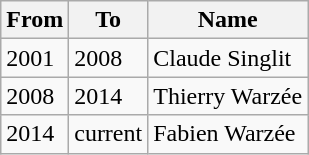<table class="wikitable">
<tr>
<th>From</th>
<th>To</th>
<th>Name</th>
</tr>
<tr>
<td>2001</td>
<td>2008</td>
<td>Claude Singlit</td>
</tr>
<tr>
<td>2008</td>
<td>2014</td>
<td>Thierry Warzée</td>
</tr>
<tr>
<td>2014</td>
<td>current</td>
<td>Fabien Warzée</td>
</tr>
</table>
